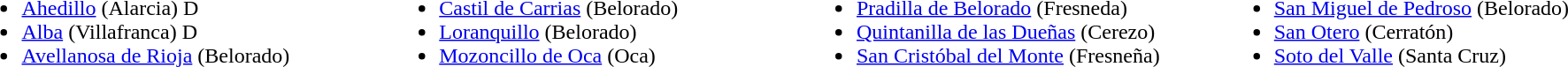<table width=100%>
<tr valign ="top">
<td width=25%><br><ul><li><a href='#'>Ahedillo</a> (Alarcia) D</li><li><a href='#'>Alba</a> (Villafranca) D</li><li><a href='#'>Avellanosa de Rioja</a> (Belorado)</li></ul></td>
<td width=25%><br><ul><li><a href='#'>Castil de Carrias</a> (Belorado)</li><li><a href='#'>Loranquillo</a>  (Belorado)</li><li><a href='#'>Mozoncillo de Oca</a> (Oca)</li></ul></td>
<td width=25%><br><ul><li><a href='#'>Pradilla de Belorado</a> (Fresneda)</li><li><a href='#'>Quintanilla de las Dueñas</a> (Cerezo)</li><li><a href='#'>San Cristóbal del Monte</a> (Fresneña)</li></ul></td>
<td width=25%><br><ul><li><a href='#'>San Miguel de Pedroso</a> (Belorado)</li><li><a href='#'>San Otero</a> (Cerratón)</li><li><a href='#'>Soto del Valle</a> (Santa Cruz)</li></ul></td>
<td width=25%></td>
</tr>
</table>
